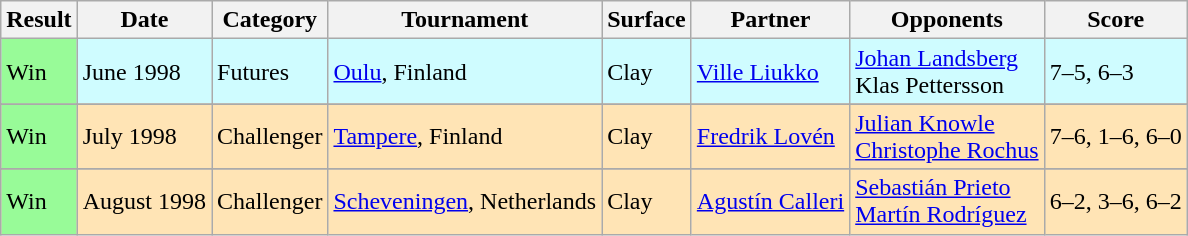<table class=wikitable>
<tr>
<th>Result</th>
<th>Date</th>
<th>Category</th>
<th>Tournament</th>
<th>Surface</th>
<th>Partner</th>
<th>Opponents</th>
<th>Score</th>
</tr>
<tr bgcolor=cffcff>
<td style="background:#98FB98">Win</td>
<td>June 1998</td>
<td>Futures</td>
<td><a href='#'>Oulu</a>, Finland</td>
<td>Clay</td>
<td> <a href='#'>Ville Liukko</a></td>
<td> <a href='#'>Johan Landsberg</a><br> Klas Pettersson</td>
<td>7–5, 6–3</td>
</tr>
<tr>
</tr>
<tr bgcolor=moccasin>
<td style="background:#98FB98">Win</td>
<td>July 1998</td>
<td>Challenger</td>
<td><a href='#'>Tampere</a>, Finland</td>
<td>Clay</td>
<td> <a href='#'>Fredrik Lovén</a></td>
<td> <a href='#'>Julian Knowle</a><br> <a href='#'>Christophe Rochus</a></td>
<td>7–6, 1–6, 6–0</td>
</tr>
<tr>
</tr>
<tr bgcolor=moccasin>
<td style="background:#98FB98">Win</td>
<td>August 1998</td>
<td>Challenger</td>
<td><a href='#'>Scheveningen</a>, Netherlands</td>
<td>Clay</td>
<td> <a href='#'>Agustín Calleri</a></td>
<td> <a href='#'>Sebastián Prieto</a><br> <a href='#'>Martín Rodríguez</a></td>
<td>6–2, 3–6, 6–2</td>
</tr>
</table>
